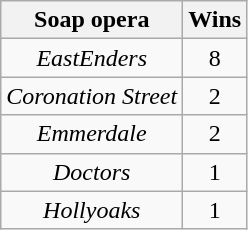<table class="wikitable" style="text-align: center;">
<tr>
<th scope="col">Soap opera</th>
<th scope="col">Wins</th>
</tr>
<tr>
<td><em>EastEnders</em></td>
<td>8</td>
</tr>
<tr>
<td><em>Coronation Street</em></td>
<td>2</td>
</tr>
<tr>
<td><em>Emmerdale</em></td>
<td>2</td>
</tr>
<tr>
<td><em>Doctors</em></td>
<td>1</td>
</tr>
<tr>
<td><em>Hollyoaks</em></td>
<td>1</td>
</tr>
</table>
